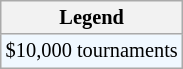<table class=wikitable style="font-size:85%">
<tr>
<th>Legend</th>
</tr>
<tr style="background:#f0f8ff;">
<td>$10,000 tournaments</td>
</tr>
</table>
